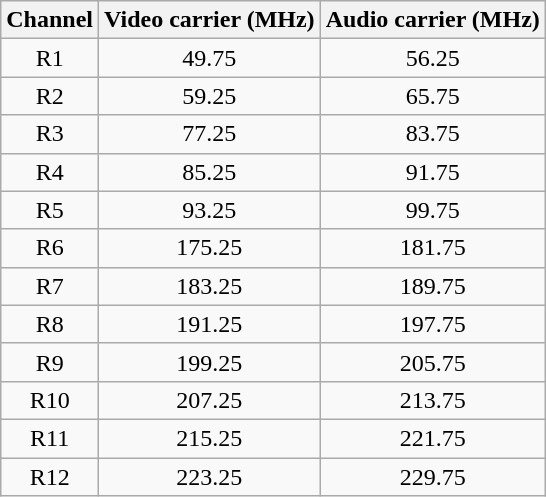<table class="wikitable" style="text-align: center; border-collapse:collapse">
<tr>
<th>Channel</th>
<th>Video carrier (MHz)</th>
<th>Audio carrier (MHz)</th>
</tr>
<tr>
<td>R1</td>
<td>49.75</td>
<td>56.25</td>
</tr>
<tr>
<td>R2</td>
<td>59.25</td>
<td>65.75</td>
</tr>
<tr>
<td>R3</td>
<td>77.25</td>
<td>83.75</td>
</tr>
<tr>
<td>R4</td>
<td>85.25</td>
<td>91.75</td>
</tr>
<tr>
<td>R5</td>
<td>93.25</td>
<td>99.75</td>
</tr>
<tr>
<td>R6</td>
<td>175.25</td>
<td>181.75</td>
</tr>
<tr>
<td>R7</td>
<td>183.25</td>
<td>189.75</td>
</tr>
<tr>
<td>R8</td>
<td>191.25</td>
<td>197.75</td>
</tr>
<tr>
<td>R9</td>
<td>199.25</td>
<td>205.75</td>
</tr>
<tr>
<td>R10</td>
<td>207.25</td>
<td>213.75</td>
</tr>
<tr>
<td>R11</td>
<td>215.25</td>
<td>221.75</td>
</tr>
<tr>
<td>R12</td>
<td>223.25</td>
<td>229.75</td>
</tr>
</table>
